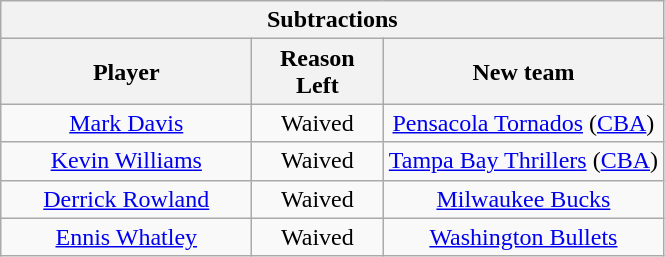<table class="wikitable" style="text-align:center">
<tr>
<th colspan=3>Subtractions</th>
</tr>
<tr>
<th style="width:160px">Player</th>
<th style="width:80px">Reason Left</th>
<th style="width:180px">New team</th>
</tr>
<tr>
<td><a href='#'>Mark Davis</a></td>
<td>Waived</td>
<td><a href='#'>Pensacola Tornados</a> (<a href='#'>CBA</a>)</td>
</tr>
<tr>
<td><a href='#'>Kevin Williams</a></td>
<td>Waived</td>
<td><a href='#'>Tampa Bay Thrillers</a> (<a href='#'>CBA</a>)</td>
</tr>
<tr>
<td><a href='#'>Derrick Rowland</a></td>
<td>Waived</td>
<td><a href='#'>Milwaukee Bucks</a></td>
</tr>
<tr>
<td><a href='#'>Ennis Whatley</a></td>
<td>Waived</td>
<td><a href='#'>Washington Bullets</a></td>
</tr>
</table>
